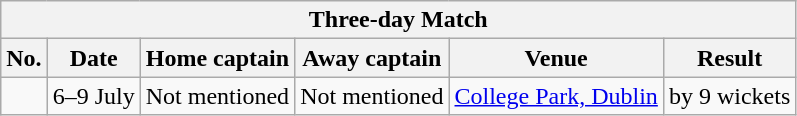<table class="wikitable">
<tr>
<th colspan="9">Three-day Match</th>
</tr>
<tr>
<th>No.</th>
<th>Date</th>
<th>Home captain</th>
<th>Away captain</th>
<th>Venue</th>
<th>Result</th>
</tr>
<tr>
<td></td>
<td>6–9 July</td>
<td>Not mentioned</td>
<td>Not mentioned</td>
<td><a href='#'>College Park, Dublin</a></td>
<td> by 9 wickets</td>
</tr>
</table>
